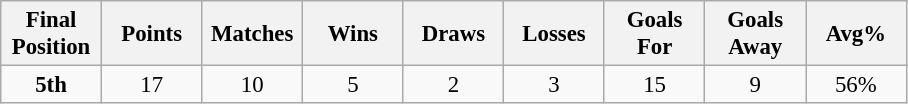<table class="wikitable" style="font-size: 95%; text-align: center;">
<tr>
<th width=60>Final Position</th>
<th width=60>Points</th>
<th width=60>Matches</th>
<th width=60>Wins</th>
<th width=60>Draws</th>
<th width=60>Losses</th>
<th width=60>Goals For</th>
<th width=60>Goals Away</th>
<th width=60>Avg%</th>
</tr>
<tr>
<td><strong>5th</strong></td>
<td>17</td>
<td>10</td>
<td>5</td>
<td>2</td>
<td>3</td>
<td>15</td>
<td>9</td>
<td>56%</td>
</tr>
</table>
